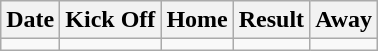<table class="wikitable" style="text-align: center">
<tr>
<th scope="col">Date</th>
<th scope="col">Kick Off</th>
<th scope="col">Home</th>
<th scope="col">Result</th>
<th scope="col">Away</th>
</tr>
<tr>
<td></td>
<td></td>
<td></td>
<td></td>
<td></td>
</tr>
</table>
